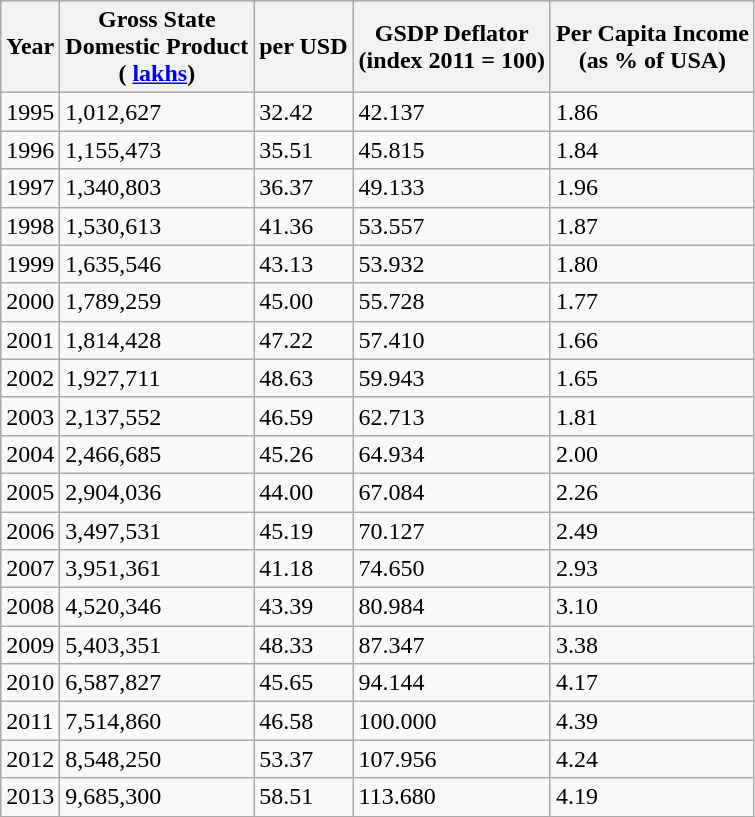<table class="wikitable">
<tr>
<th>Year</th>
<th>Gross State<br>Domestic Product<br>( <a href='#'>lakhs</a>)</th>
<th> per USD</th>
<th>GSDP Deflator <br>(index 2011 = 100)</th>
<th>Per Capita Income<br>(as % of USA)</th>
</tr>
<tr>
<td>1995</td>
<td>1,012,627</td>
<td>32.42</td>
<td>42.137</td>
<td>1.86</td>
</tr>
<tr>
<td>1996</td>
<td>1,155,473</td>
<td>35.51</td>
<td>45.815</td>
<td>1.84</td>
</tr>
<tr>
<td>1997</td>
<td>1,340,803</td>
<td>36.37</td>
<td>49.133</td>
<td>1.96</td>
</tr>
<tr>
<td>1998</td>
<td>1,530,613</td>
<td>41.36</td>
<td>53.557</td>
<td>1.87</td>
</tr>
<tr>
<td>1999</td>
<td>1,635,546</td>
<td>43.13</td>
<td>53.932</td>
<td>1.80</td>
</tr>
<tr>
<td>2000</td>
<td>1,789,259</td>
<td>45.00</td>
<td>55.728</td>
<td>1.77</td>
</tr>
<tr>
<td>2001</td>
<td>1,814,428</td>
<td>47.22</td>
<td>57.410</td>
<td>1.66</td>
</tr>
<tr>
<td>2002</td>
<td>1,927,711</td>
<td>48.63</td>
<td>59.943</td>
<td>1.65</td>
</tr>
<tr>
<td>2003</td>
<td>2,137,552</td>
<td>46.59</td>
<td>62.713</td>
<td>1.81</td>
</tr>
<tr>
<td>2004</td>
<td>2,466,685</td>
<td>45.26</td>
<td>64.934</td>
<td>2.00</td>
</tr>
<tr>
<td>2005</td>
<td>2,904,036</td>
<td>44.00</td>
<td>67.084</td>
<td>2.26</td>
</tr>
<tr>
<td>2006</td>
<td>3,497,531</td>
<td>45.19</td>
<td>70.127</td>
<td>2.49</td>
</tr>
<tr>
<td>2007</td>
<td>3,951,361</td>
<td>41.18</td>
<td>74.650</td>
<td>2.93</td>
</tr>
<tr>
<td>2008</td>
<td>4,520,346</td>
<td>43.39</td>
<td>80.984</td>
<td>3.10</td>
</tr>
<tr>
<td>2009</td>
<td>5,403,351</td>
<td>48.33</td>
<td>87.347</td>
<td>3.38</td>
</tr>
<tr>
<td>2010</td>
<td>6,587,827</td>
<td>45.65</td>
<td>94.144</td>
<td>4.17</td>
</tr>
<tr>
<td>2011</td>
<td>7,514,860</td>
<td>46.58</td>
<td>100.000</td>
<td>4.39</td>
</tr>
<tr>
<td>2012</td>
<td>8,548,250</td>
<td>53.37</td>
<td>107.956</td>
<td>4.24</td>
</tr>
<tr>
<td>2013</td>
<td>9,685,300</td>
<td>58.51</td>
<td>113.680</td>
<td>4.19</td>
</tr>
</table>
